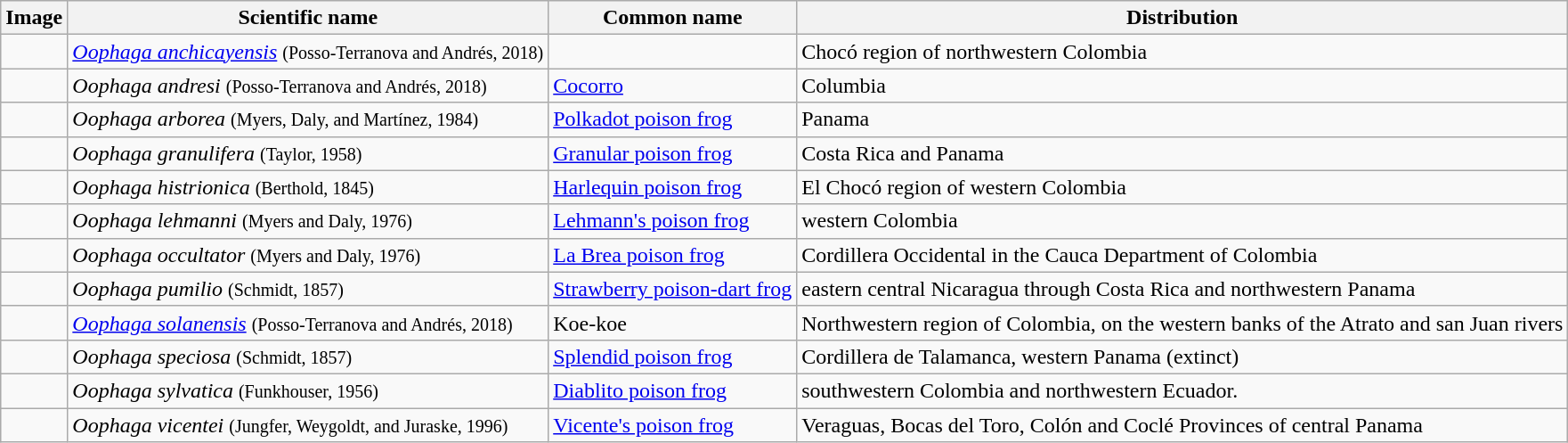<table class="wikitable sortable collapsible">
<tr>
<th>Image</th>
<th>Scientific name</th>
<th>Common name</th>
<th>Distribution</th>
</tr>
<tr>
<td></td>
<td><em><a href='#'>Oophaga anchicayensis</a></em> <small>(Posso-Terranova and Andrés, 2018)</small></td>
<td></td>
<td>Chocó region of northwestern Colombia</td>
</tr>
<tr>
<td></td>
<td><em>Oophaga andresi</em> <small>(Posso-Terranova and Andrés, 2018)</small></td>
<td><a href='#'>Cocorro</a></td>
<td>Columbia</td>
</tr>
<tr>
<td></td>
<td><em>Oophaga arborea</em> <small>(Myers, Daly, and Martínez, 1984)</small></td>
<td><a href='#'>Polkadot poison frog</a></td>
<td>Panama</td>
</tr>
<tr>
<td></td>
<td><em>Oophaga granulifera</em> <small>(Taylor, 1958)</small></td>
<td><a href='#'>Granular poison frog</a></td>
<td>Costa Rica and Panama</td>
</tr>
<tr>
<td></td>
<td><em>Oophaga histrionica</em> <small>(Berthold, 1845)</small></td>
<td><a href='#'>Harlequin poison frog</a></td>
<td>El Chocó region of western Colombia</td>
</tr>
<tr>
<td></td>
<td><em>Oophaga lehmanni</em> <small>(Myers and Daly, 1976)</small></td>
<td><a href='#'>Lehmann's poison frog</a></td>
<td>western Colombia</td>
</tr>
<tr>
<td></td>
<td><em>Oophaga occultator</em> <small>(Myers and Daly, 1976)</small></td>
<td><a href='#'>La Brea poison frog</a></td>
<td>Cordillera Occidental in the Cauca Department of Colombia</td>
</tr>
<tr>
<td></td>
<td><em>Oophaga pumilio</em> <small>(Schmidt, 1857)</small></td>
<td><a href='#'>Strawberry poison-dart frog</a></td>
<td>eastern central Nicaragua through Costa Rica and northwestern Panama</td>
</tr>
<tr>
<td></td>
<td><em><a href='#'>Oophaga solanensis</a></em> <small>(Posso-Terranova and Andrés, 2018)</small></td>
<td>Koe-koe</td>
<td>Northwestern region of Colombia, on the western banks of the Atrato and san Juan rivers</td>
</tr>
<tr>
<td></td>
<td><em>Oophaga speciosa</em> <small>(Schmidt, 1857)</small></td>
<td><a href='#'>Splendid poison frog</a></td>
<td>Cordillera de Talamanca, western Panama (extinct)</td>
</tr>
<tr>
<td></td>
<td><em>Oophaga sylvatica</em> <small>(Funkhouser, 1956)</small></td>
<td><a href='#'>Diablito poison frog</a></td>
<td>southwestern Colombia and northwestern Ecuador.</td>
</tr>
<tr>
<td></td>
<td><em>Oophaga vicentei</em> <small>(Jungfer, Weygoldt, and Juraske, 1996)</small></td>
<td><a href='#'>Vicente's poison frog</a></td>
<td>Veraguas, Bocas del Toro, Colón and Coclé Provinces of central Panama</td>
</tr>
</table>
